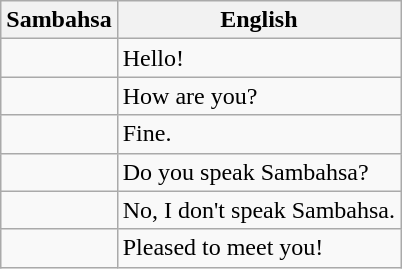<table class="wikitable">
<tr>
<th>Sambahsa</th>
<th>English</th>
</tr>
<tr>
<td></td>
<td>Hello!</td>
</tr>
<tr>
<td></td>
<td>How are you?</td>
</tr>
<tr>
<td></td>
<td>Fine.</td>
</tr>
<tr>
<td></td>
<td>Do you speak Sambahsa?</td>
</tr>
<tr>
<td></td>
<td>No, I don't speak Sambahsa.</td>
</tr>
<tr>
<td></td>
<td>Pleased to meet you!</td>
</tr>
</table>
